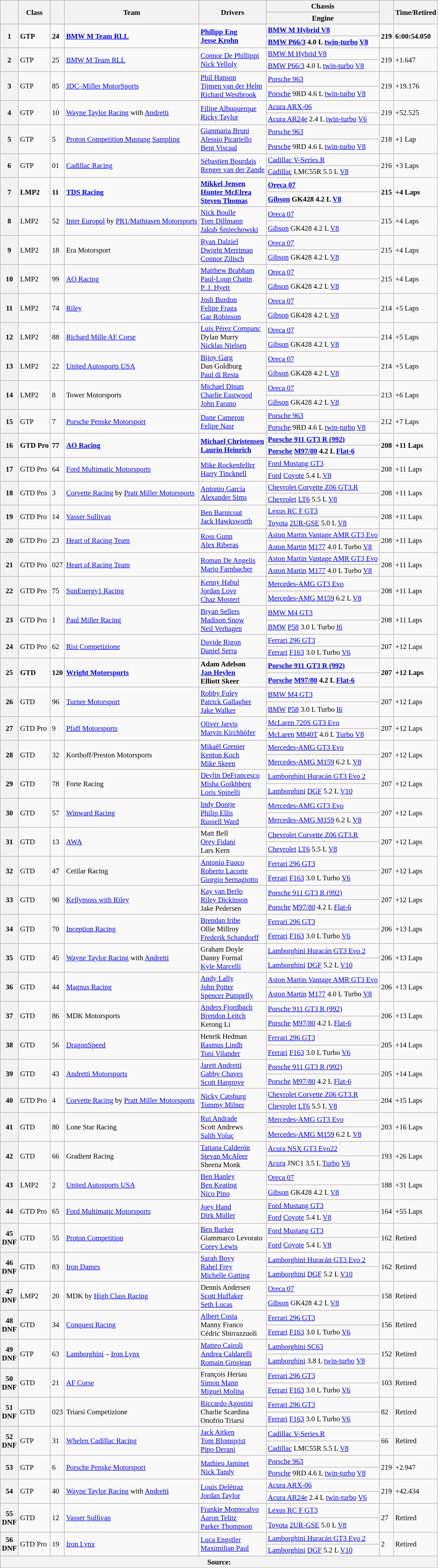<table class="wikitable" style="font-size:95%;">
<tr>
<th rowspan=2></th>
<th rowspan=2>Class</th>
<th rowspan=2></th>
<th rowspan=2>Team</th>
<th rowspan=2>Drivers</th>
<th>Chassis</th>
<th rowspan=2></th>
<th rowspan=2>Time/Retired</th>
</tr>
<tr>
<th>Engine</th>
</tr>
<tr style="font-weight:bold;">
<th rowspan=2>1</th>
<td rowspan=2>GTP</td>
<td rowspan=2>24</td>
<td rowspan=2> <a href='#'>BMW M Team RLL</a></td>
<td rowspan=2> <a href='#'>Philipp Eng</a><br> <a href='#'>Jesse Krohn</a></td>
<td><a href='#'>BMW M Hybrid V8</a></td>
<td rowspan=2>219</td>
<td rowspan=2>6:00:54.050</td>
</tr>
<tr style="font-weight:bold;">
<td><a href='#'>BMW P66/3</a> 4.0 L <a href='#'>twin-turbo</a> <a href='#'>V8</a></td>
</tr>
<tr>
<th rowspan=2>2</th>
<td rowspan=2>GTP</td>
<td rowspan=2>25</td>
<td rowspan=2> <a href='#'>BMW M Team RLL</a></td>
<td rowspan=2> <a href='#'>Connor De Phillippi</a><br> <a href='#'>Nick Yelloly</a></td>
<td><a href='#'>BMW M Hybrid V8</a></td>
<td rowspan=2>219</td>
<td rowspan=2>+1.647</td>
</tr>
<tr>
<td><a href='#'>BMW P66/3</a> 4.0 L <a href='#'>twin-turbo</a> <a href='#'>V8</a></td>
</tr>
<tr>
<th rowspan=2>3</th>
<td rowspan=2>GTP</td>
<td rowspan=2>85</td>
<td rowspan=2> <a href='#'>JDC–Miller MotorSports</a></td>
<td rowspan=2> <a href='#'>Phil Hanson</a><br> <a href='#'>Tijmen van der Helm</a><br> <a href='#'>Richard Westbrook</a></td>
<td><a href='#'>Porsche 963</a></td>
<td rowspan=2>219</td>
<td rowspan=2>+19.176</td>
</tr>
<tr>
<td><a href='#'>Porsche</a> 9RD 4.6 L <a href='#'>twin-turbo</a> <a href='#'>V8</a></td>
</tr>
<tr>
<th rowspan=2>4</th>
<td rowspan=2>GTP</td>
<td rowspan=2>10</td>
<td rowspan=2> <a href='#'>Wayne Taylor Racing</a> with <a href='#'>Andretti</a></td>
<td rowspan=2> <a href='#'>Filipe Albuquerque</a><br> <a href='#'>Ricky Taylor</a></td>
<td><a href='#'>Acura ARX-06</a></td>
<td rowspan=2>219</td>
<td rowspan=2>+52.525</td>
</tr>
<tr>
<td><a href='#'>Acura AR24e</a> 2.4 L <a href='#'>twin-turbo</a> <a href='#'>V6</a></td>
</tr>
<tr>
<th rowspan=2>5</th>
<td rowspan=2>GTP</td>
<td rowspan=2>5</td>
<td rowspan=2> <a href='#'>Proton Competition Mustang Sampling</a></td>
<td rowspan=2> <a href='#'>Gianmaria Bruni</a><br> <a href='#'>Alessio Picariello</a><br> <a href='#'>Bent Viscaal</a></td>
<td><a href='#'>Porsche 963</a></td>
<td rowspan=2>218</td>
<td rowspan=2>+1 Lap</td>
</tr>
<tr>
<td><a href='#'>Porsche</a> 9RD 4.6 L <a href='#'>twin-turbo</a> <a href='#'>V8</a></td>
</tr>
<tr>
<th rowspan=2>6</th>
<td rowspan=2>GTP</td>
<td rowspan=2>01</td>
<td rowspan=2> <a href='#'>Cadillac Racing</a></td>
<td rowspan=2> <a href='#'>Sébastien Bourdais</a><br> <a href='#'>Renger van der Zande</a></td>
<td><a href='#'>Cadillac V-Series.R</a></td>
<td rowspan=2>216</td>
<td rowspan=2>+3 Laps</td>
</tr>
<tr>
<td><a href='#'>Cadillac</a> LMC55R 5.5 L <a href='#'>V8</a></td>
</tr>
<tr style="font-weight:bold;">
<th rowspan=2>7</th>
<td rowspan=2>LMP2</td>
<td rowspan=2>11</td>
<td rowspan=2> <a href='#'>TDS Racing</a></td>
<td rowspan=2> <a href='#'>Mikkel Jensen</a><br> <a href='#'>Hunter McElrea</a><br> <a href='#'>Steven Thomas</a></td>
<td><a href='#'>Oreca 07</a></td>
<td rowspan=2>215</td>
<td rowspan=2>+4 Laps</td>
</tr>
<tr style="font-weight:bold;">
<td><a href='#'>Gibson</a> GK428 4.2 L <a href='#'>V8</a></td>
</tr>
<tr>
<th rowspan=2>8</th>
<td rowspan=2>LMP2</td>
<td rowspan=2>52</td>
<td rowspan=2> <a href='#'>Inter Europol</a> by <a href='#'>PR1/Mathiasen Motorsports</a></td>
<td rowspan=2> <a href='#'>Nick Boulle</a><br> <a href='#'>Tom Dillmann</a><br> <a href='#'>Jakub Śmiechowski</a></td>
<td><a href='#'>Oreca 07</a></td>
<td rowspan=2>215</td>
<td rowspan=2>+4 Laps</td>
</tr>
<tr>
<td><a href='#'>Gibson</a> GK428 4.2 L <a href='#'>V8</a></td>
</tr>
<tr>
<th rowspan=2>9</th>
<td rowspan=2>LMP2</td>
<td rowspan=2>18</td>
<td rowspan=2> Era Motorsport</td>
<td rowspan=2> <a href='#'>Ryan Dalziel</a><br> <a href='#'>Dwight Merriman</a><br> <a href='#'>Connor Zilisch</a></td>
<td><a href='#'>Oreca 07</a></td>
<td rowspan=2>215</td>
<td rowspan=2>+4 Laps</td>
</tr>
<tr>
<td><a href='#'>Gibson</a> GK428 4.2 L <a href='#'>V8</a></td>
</tr>
<tr>
<th rowspan=2>10</th>
<td rowspan=2>LMP2</td>
<td rowspan=2>99</td>
<td rowspan=2> <a href='#'>AO Racing</a></td>
<td rowspan=2> <a href='#'>Matthew Brabham</a><br> <a href='#'>Paul-Loup Chatin</a><br> <a href='#'>P. J. Hyett</a></td>
<td><a href='#'>Oreca 07</a></td>
<td rowspan=2>215</td>
<td rowspan=2>+4 Laps</td>
</tr>
<tr>
<td><a href='#'>Gibson</a> GK428 4.2 L <a href='#'>V8</a></td>
</tr>
<tr>
<th rowspan=2>11</th>
<td rowspan=2>LMP2</td>
<td rowspan=2>74</td>
<td rowspan=2> <a href='#'>Riley</a></td>
<td rowspan=2> <a href='#'>Josh Burdon</a><br> <a href='#'>Felipe Fraga</a><br> <a href='#'>Gar Robinson</a></td>
<td><a href='#'>Oreca 07</a></td>
<td rowspan=2>214</td>
<td rowspan=2>+5 Laps</td>
</tr>
<tr>
<td><a href='#'>Gibson</a> GK428 4.2 L <a href='#'>V8</a></td>
</tr>
<tr>
<th rowspan=2>12</th>
<td rowspan=2>LMP2</td>
<td rowspan=2>88</td>
<td rowspan=2> <a href='#'>Richard Mille AF Corse</a></td>
<td rowspan=2> <a href='#'>Luis Pérez Companc</a><br> Dylan Murry<br> <a href='#'>Nicklas Nielsen</a></td>
<td><a href='#'>Oreca 07</a></td>
<td rowspan=2>214</td>
<td rowspan=2>+5 Laps</td>
</tr>
<tr>
<td><a href='#'>Gibson</a> GK428 4.2 L <a href='#'>V8</a></td>
</tr>
<tr>
<th rowspan=2>13</th>
<td rowspan=2>LMP2</td>
<td rowspan=2>22</td>
<td rowspan=2> <a href='#'>United Autosports USA</a></td>
<td rowspan=2> <a href='#'>Bijoy Garg</a><br> Dan Goldburg<br> <a href='#'>Paul di Resta</a></td>
<td><a href='#'>Oreca 07</a></td>
<td rowspan=2>214</td>
<td rowspan=2>+5 Laps</td>
</tr>
<tr>
<td><a href='#'>Gibson</a> GK428 4.2 L <a href='#'>V8</a></td>
</tr>
<tr>
<th rowspan=2>14</th>
<td rowspan=2>LMP2</td>
<td rowspan=2>8</td>
<td rowspan=2> Tower Motorsports</td>
<td rowspan=2> <a href='#'>Michael Dinan</a><br> <a href='#'>Charlie Eastwood</a><br> <a href='#'>John Farano</a></td>
<td><a href='#'>Oreca 07</a></td>
<td rowspan=2>213</td>
<td rowspan=2>+6 Laps</td>
</tr>
<tr>
<td><a href='#'>Gibson</a> GK428 4.2 L <a href='#'>V8</a></td>
</tr>
<tr>
<th rowspan=2>15</th>
<td rowspan=2>GTP</td>
<td rowspan=2>7</td>
<td rowspan=2> <a href='#'>Porsche Penske Motorsport</a></td>
<td rowspan=2> <a href='#'>Dane Cameron</a><br> <a href='#'>Felipe Nasr</a></td>
<td><a href='#'>Porsche 963</a></td>
<td rowspan=2>212</td>
<td rowspan=2>+7 Laps</td>
</tr>
<tr>
<td><a href='#'>Porsche</a> 9RD 4.6 L <a href='#'>twin-turbo</a> <a href='#'>V8</a></td>
</tr>
<tr style="font-weight:bold;">
<th rowspan=2>16</th>
<td rowspan=2>GTD Pro</td>
<td rowspan=2>77</td>
<td rowspan=2> <a href='#'>AO Racing</a></td>
<td rowspan=2> <a href='#'>Michael Christensen</a><br> <a href='#'>Laurin Heinrich</a></td>
<td><a href='#'>Porsche 911 GT3 R (992)</a></td>
<td rowspan=2>208</td>
<td rowspan=2>+11 Laps</td>
</tr>
<tr style="font-weight:bold;">
<td><a href='#'>Porsche</a> <a href='#'>M97/80</a> 4.2 L <a href='#'>Flat-6</a></td>
</tr>
<tr>
<th rowspan=2>17</th>
<td rowspan=2>GTD Pro</td>
<td rowspan=2>64</td>
<td rowspan=2> <a href='#'>Ford Multimatic Motorsports</a></td>
<td rowspan=2> <a href='#'>Mike Rockenfeller</a><br> <a href='#'>Harry Tincknell</a></td>
<td><a href='#'>Ford Mustang GT3</a></td>
<td rowspan=2>208</td>
<td rowspan=2>+11 Laps</td>
</tr>
<tr>
<td><a href='#'>Ford</a> <a href='#'>Coyote</a> 5.4 L <a href='#'>V8</a></td>
</tr>
<tr>
<th rowspan=2>18</th>
<td rowspan=2>GTD Pro</td>
<td rowspan=2>3</td>
<td rowspan=2> <a href='#'>Corvette Racing</a> by <a href='#'>Pratt Miller Motorsports</a></td>
<td rowspan=2> <a href='#'>Antonio García</a><br> <a href='#'>Alexander Sims</a></td>
<td><a href='#'>Chevrolet Corvette Z06 GT3.R</a></td>
<td rowspan=2>208</td>
<td rowspan=2>+11 Laps</td>
</tr>
<tr>
<td><a href='#'>Chevrolet</a> <a href='#'>LT6</a> 5.5 L <a href='#'>V8</a></td>
</tr>
<tr>
<th rowspan=2>19</th>
<td rowspan=2>GTD Pro</td>
<td rowspan=2>14</td>
<td rowspan=2> <a href='#'>Vasser Sullivan</a></td>
<td rowspan=2> <a href='#'>Ben Barnicoat</a><br> <a href='#'>Jack Hawksworth</a></td>
<td><a href='#'>Lexus RC F GT3</a></td>
<td rowspan=2>208</td>
<td rowspan=2>+11 Laps</td>
</tr>
<tr>
<td><a href='#'>Toyota</a> <a href='#'>2UR-GSE</a> 5.0 L <a href='#'>V8</a></td>
</tr>
<tr>
<th rowspan=2>20</th>
<td rowspan=2>GTD Pro</td>
<td rowspan=2>23</td>
<td rowspan=2> <a href='#'>Heart of Racing Team</a></td>
<td rowspan=2> <a href='#'>Ross Gunn</a><br> <a href='#'>Alex Riberas</a></td>
<td><a href='#'>Aston Martin Vantage AMR GT3 Evo</a></td>
<td rowspan=2>208</td>
<td rowspan=2>+11 Laps</td>
</tr>
<tr>
<td><a href='#'>Aston Martin</a> <a href='#'>M177</a> 4.0 L Turbo <a href='#'>V8</a></td>
</tr>
<tr>
<th rowspan=2>21</th>
<td rowspan=2>GTD Pro</td>
<td rowspan=2>027</td>
<td rowspan=2> <a href='#'>Heart of Racing Team</a></td>
<td rowspan=2> <a href='#'>Roman De Angelis</a><br> <a href='#'>Mario Farnbacher</a></td>
<td><a href='#'>Aston Martin Vantage AMR GT3 Evo</a></td>
<td rowspan=2>208</td>
<td rowspan=2>+11 Laps</td>
</tr>
<tr>
<td><a href='#'>Aston Martin</a> <a href='#'>M177</a> 4.0 L Turbo <a href='#'>V8</a></td>
</tr>
<tr>
<th rowspan=2>22</th>
<td rowspan=2>GTD Pro</td>
<td rowspan=2>75</td>
<td rowspan=2> <a href='#'>SunEnergy1 Racing</a></td>
<td rowspan=2> <a href='#'>Kenny Habul</a><br> <a href='#'>Jordan Love</a><br> <a href='#'>Chaz Mostert</a></td>
<td><a href='#'>Mercedes-AMG GT3 Evo</a></td>
<td rowspan=2>208</td>
<td rowspan=2>+11 Laps</td>
</tr>
<tr>
<td><a href='#'>Mercedes-AMG M159</a> 6.2 L <a href='#'>V8</a></td>
</tr>
<tr>
<th rowspan=2>23</th>
<td rowspan=2>GTD Pro</td>
<td rowspan=2>1</td>
<td rowspan=2> <a href='#'>Paul Miller Racing</a></td>
<td rowspan=2> <a href='#'>Bryan Sellers</a><br> <a href='#'>Madison Snow</a><br> <a href='#'>Neil Verhagen</a></td>
<td><a href='#'>BMW M4 GT3</a></td>
<td rowspan=2>208</td>
<td rowspan=2>+11 Laps</td>
</tr>
<tr>
<td><a href='#'>BMW</a> <a href='#'>P58</a> 3.0 L Turbo <a href='#'>I6</a></td>
</tr>
<tr>
<th rowspan=2>24</th>
<td rowspan=2>GTD Pro</td>
<td rowspan=2>62</td>
<td rowspan=2> <a href='#'>Risi Competizione</a></td>
<td rowspan=2> <a href='#'>Davide Rigon</a><br> <a href='#'>Daniel Serra</a></td>
<td><a href='#'>Ferrari 296 GT3</a></td>
<td rowspan=2>207</td>
<td rowspan=2>+12 Laps</td>
</tr>
<tr>
<td><a href='#'>Ferrari</a> <a href='#'>F163</a> 3.0 L Turbo <a href='#'>V6</a></td>
</tr>
<tr style="font-weight:bold;">
<th rowspan=2>25</th>
<td rowspan=2>GTD</td>
<td rowspan=2>120</td>
<td rowspan=2> <a href='#'>Wright Motorsports</a></td>
<td rowspan=2> Adam Adelson<br> <a href='#'>Jan Heylen</a><br> Elliott Skeer</td>
<td><a href='#'>Porsche 911 GT3 R (992)</a></td>
<td rowspan=2>207</td>
<td rowspan=2>+12 Laps</td>
</tr>
<tr style="font-weight:bold;">
<td><a href='#'>Porsche</a> <a href='#'>M97/80</a> 4.2 L <a href='#'>Flat-6</a></td>
</tr>
<tr>
<th rowspan=2>26</th>
<td rowspan=2>GTD</td>
<td rowspan=2>96</td>
<td rowspan=2> <a href='#'>Turner Motorsport</a></td>
<td rowspan=2> <a href='#'>Robby Foley</a><br> <a href='#'>Patrick Gallagher</a><br> <a href='#'>Jake Walker</a></td>
<td><a href='#'>BMW M4 GT3</a></td>
<td rowspan=2>207</td>
<td rowspan=2>+12 Laps</td>
</tr>
<tr>
<td><a href='#'>BMW</a> <a href='#'>P58</a> 3.0 L Turbo <a href='#'>I6</a></td>
</tr>
<tr>
<th rowspan=2>27</th>
<td rowspan=2>GTD Pro</td>
<td rowspan=2>9</td>
<td rowspan=2> <a href='#'>Pfaff Motorsports</a></td>
<td rowspan=2> <a href='#'>Oliver Jarvis</a><br> <a href='#'>Marvin Kirchhöfer</a></td>
<td><a href='#'>McLaren 720S GT3 Evo</a></td>
<td rowspan=2>207</td>
<td rowspan=2>+12 Laps</td>
</tr>
<tr>
<td><a href='#'>McLaren</a> <a href='#'>M840T</a> 4.0 L <a href='#'>Turbo</a> <a href='#'>V8</a></td>
</tr>
<tr>
<th rowspan=2>28</th>
<td rowspan=2>GTD</td>
<td rowspan=2>32</td>
<td rowspan=2> Korthoff/Preston Motorsports</td>
<td rowspan=2> <a href='#'>Mikaël Grenier</a><br> <a href='#'>Kenton Koch</a><br> <a href='#'>Mike Skeen</a></td>
<td><a href='#'>Mercedes-AMG GT3 Evo</a></td>
<td rowspan=2>207</td>
<td rowspan=2>+12 Laps</td>
</tr>
<tr>
<td><a href='#'>Mercedes-AMG M159</a> 6.2 L <a href='#'>V8</a></td>
</tr>
<tr>
<th rowspan=2>29</th>
<td rowspan=2>GTD</td>
<td rowspan=2>78</td>
<td rowspan=2> Forte Racing</td>
<td rowspan=2> <a href='#'>Devlin DeFrancesco</a><br> <a href='#'>Misha Goikhberg</a><br> <a href='#'>Loris Spinelli</a></td>
<td><a href='#'>Lamborghini Huracán GT3 Evo 2</a></td>
<td rowspan=2>207</td>
<td rowspan=2>+12 Laps</td>
</tr>
<tr>
<td><a href='#'>Lamborghini</a> <a href='#'>DGF</a> 5.2 L <a href='#'>V10</a></td>
</tr>
<tr>
<th rowspan=2>30</th>
<td rowspan=2>GTD</td>
<td rowspan=2>57</td>
<td rowspan=2> <a href='#'>Winward Racing</a></td>
<td rowspan=2> <a href='#'>Indy Dontje</a><br> <a href='#'>Philip Ellis</a><br> <a href='#'>Russell Ward</a></td>
<td><a href='#'>Mercedes-AMG GT3 Evo</a></td>
<td rowspan=2>207</td>
<td rowspan=2>+12 Laps</td>
</tr>
<tr>
<td><a href='#'>Mercedes-AMG M159</a> 6.2 L <a href='#'>V8</a></td>
</tr>
<tr>
<th rowspan=2>31</th>
<td rowspan=2>GTD</td>
<td rowspan=2>13</td>
<td rowspan=2> <a href='#'>AWA</a></td>
<td rowspan=2> Matt Bell<br> <a href='#'>Orey Fidani</a><br> Lars Kern</td>
<td><a href='#'>Chevrolet Corvette Z06 GT3.R</a></td>
<td rowspan=2>207</td>
<td rowspan=2>+12 Laps</td>
</tr>
<tr>
<td><a href='#'>Chevrolet</a> <a href='#'>LT6</a> 5.5 L <a href='#'>V8</a></td>
</tr>
<tr>
<th rowspan=2>32</th>
<td rowspan=2>GTD</td>
<td rowspan=2>47</td>
<td rowspan=2> Cetilar Racing</td>
<td rowspan=2> <a href='#'>Antonio Fuoco</a><br> <a href='#'>Roberto Lacorte</a><br> <a href='#'>Giorgio Sernagiotto</a></td>
<td><a href='#'>Ferrari 296 GT3</a></td>
<td rowspan=2>207</td>
<td rowspan=2>+12 Laps</td>
</tr>
<tr>
<td><a href='#'>Ferrari</a> <a href='#'>F163</a> 3.0 L Turbo <a href='#'>V6</a></td>
</tr>
<tr>
<th rowspan=2>33</th>
<td rowspan=2>GTD</td>
<td rowspan=2>90</td>
<td rowspan=2> <a href='#'>Kellymoss with Riley</a></td>
<td rowspan=2> <a href='#'>Kay van Berlo</a><br> <a href='#'>Riley Dickinson</a><br> Jake Pedersen</td>
<td><a href='#'>Porsche 911 GT3 R (992)</a></td>
<td rowspan=2>207</td>
<td rowspan=2>+12 Laps</td>
</tr>
<tr>
<td><a href='#'>Porsche</a> <a href='#'>M97/80</a> 4.2 L <a href='#'>Flat-6</a></td>
</tr>
<tr>
<th rowspan=2>34</th>
<td rowspan=2>GTD</td>
<td rowspan=2>70</td>
<td rowspan=2> <a href='#'>Inception Racing</a></td>
<td rowspan=2> <a href='#'>Brendan Iribe</a><br> Ollie Millroy<br> <a href='#'>Frederik Schandorff</a></td>
<td><a href='#'>Ferrari 296 GT3</a></td>
<td rowspan=2>206</td>
<td rowspan=2>+13 Laps</td>
</tr>
<tr>
<td><a href='#'>Ferrari</a> <a href='#'>F163</a> 3.0 L Turbo <a href='#'>V6</a></td>
</tr>
<tr>
<th rowspan=2>35</th>
<td rowspan=2>GTD</td>
<td rowspan=2>45</td>
<td rowspan=2> <a href='#'>Wayne Taylor Racing</a> with <a href='#'>Andretti</a></td>
<td rowspan=2> Graham Doyle<br> Danny Formal<br> <a href='#'>Kyle Marcelli</a></td>
<td><a href='#'>Lamborghini Huracán GT3 Evo 2</a></td>
<td rowspan=2>206</td>
<td rowspan=2>+13 Laps</td>
</tr>
<tr>
<td><a href='#'>Lamborghini</a> <a href='#'>DGF</a> 5.2 L <a href='#'>V10</a></td>
</tr>
<tr>
<th rowspan=2>36</th>
<td rowspan=2>GTD</td>
<td rowspan=2>44</td>
<td rowspan=2> <a href='#'>Magnus Racing</a></td>
<td rowspan=2> <a href='#'>Andy Lally</a><br> <a href='#'>John Potter</a><br> <a href='#'>Spencer Pumpelly</a></td>
<td><a href='#'>Aston Martin Vantage AMR GT3 Evo</a></td>
<td rowspan=2>206</td>
<td rowspan=2>+13 Laps</td>
</tr>
<tr>
<td><a href='#'>Aston Martin</a> <a href='#'>M177</a> 4.0 L Turbo <a href='#'>V8</a></td>
</tr>
<tr>
<th rowspan=2>37</th>
<td rowspan=2>GTD</td>
<td rowspan=2>86</td>
<td rowspan=2> MDK Motorsports</td>
<td rowspan=2> <a href='#'>Anders Fjordbach</a><br> <a href='#'>Brendon Leitch</a><br> Kerong Li</td>
<td><a href='#'>Porsche 911 GT3 R (992)</a></td>
<td rowspan=2>206</td>
<td rowspan=2>+13 Laps</td>
</tr>
<tr>
<td><a href='#'>Porsche</a> <a href='#'>M97/80</a> 4.2 L <a href='#'>Flat-6</a></td>
</tr>
<tr>
<th rowspan=2>38</th>
<td rowspan=2>GTD</td>
<td rowspan=2>56</td>
<td rowspan=2> <a href='#'>DragonSpeed</a></td>
<td rowspan=2> Henrik Hedman<br> <a href='#'>Rasmus Lindh</a><br> <a href='#'>Toni Vilander</a></td>
<td><a href='#'>Ferrari 296 GT3</a></td>
<td rowspan=2>205</td>
<td rowspan=2>+14 Laps</td>
</tr>
<tr>
<td><a href='#'>Ferrari</a> <a href='#'>F163</a> 3.0 L Turbo <a href='#'>V6</a></td>
</tr>
<tr>
<th rowspan=2>39</th>
<td rowspan=2>GTD</td>
<td rowspan=2>43</td>
<td rowspan=2> <a href='#'>Andretti Motorsports</a></td>
<td rowspan=2> <a href='#'>Jarett Andretti</a><br> <a href='#'>Gabby Chaves</a><br> <a href='#'>Scott Hargrove</a></td>
<td><a href='#'>Porsche 911 GT3 R (992)</a></td>
<td rowspan=2>205</td>
<td rowspan=2>+14 Laps</td>
</tr>
<tr>
<td><a href='#'>Porsche</a> <a href='#'>M97/80</a> 4.2 L <a href='#'>Flat-6</a></td>
</tr>
<tr>
<th rowspan=2>40</th>
<td rowspan=2>GTD Pro</td>
<td rowspan=2>4</td>
<td rowspan=2> <a href='#'>Corvette Racing</a> by <a href='#'>Pratt Miller Motorsports</a></td>
<td rowspan=2> <a href='#'>Nicky Catsburg</a><br> <a href='#'>Tommy Milner</a></td>
<td><a href='#'>Chevrolet Corvette Z06 GT3.R</a></td>
<td rowspan=2>204</td>
<td rowspan=2>+15 Laps</td>
</tr>
<tr>
<td><a href='#'>Chevrolet</a> <a href='#'>LT6</a> 5.5 L <a href='#'>V8</a></td>
</tr>
<tr>
<th rowspan=2>41</th>
<td rowspan=2>GTD</td>
<td rowspan=2>80</td>
<td rowspan=2> Lone Star Racing</td>
<td rowspan=2> <a href='#'>Rui Andrade</a><br> Scott Andrews<br> <a href='#'>Salih Yoluç</a></td>
<td><a href='#'>Mercedes-AMG GT3 Evo</a></td>
<td rowspan=2>203</td>
<td rowspan=2>+16 Laps</td>
</tr>
<tr>
<td><a href='#'>Mercedes-AMG M159</a> 6.2 L <a href='#'>V8</a></td>
</tr>
<tr>
<th rowspan=2>42</th>
<td rowspan=2>GTD</td>
<td rowspan=2>66</td>
<td rowspan=2> Gradient Racing</td>
<td rowspan=2> <a href='#'>Tatiana Calderón</a><br> <a href='#'>Stevan McAleer</a><br> Sheena Monk</td>
<td><a href='#'>Acura NSX GT3 Evo22</a></td>
<td rowspan=2>193</td>
<td rowspan=2>+26 Laps</td>
</tr>
<tr>
<td><a href='#'>Acura</a> JNC1 3.5 L <a href='#'>Turbo</a> <a href='#'>V6</a></td>
</tr>
<tr>
<th rowspan=2>43</th>
<td rowspan=2>LMP2</td>
<td rowspan=2>2</td>
<td rowspan=2> <a href='#'>United Autosports USA</a></td>
<td rowspan=2> <a href='#'>Ben Hanley</a><br> <a href='#'>Ben Keating</a><br> <a href='#'>Nico Pino</a></td>
<td><a href='#'>Oreca 07</a></td>
<td rowspan=2>188</td>
<td rowspan=2>+31 Laps</td>
</tr>
<tr>
<td><a href='#'>Gibson</a> GK428 4.2 L <a href='#'>V8</a></td>
</tr>
<tr>
<th rowspan=2>44</th>
<td rowspan=2>GTD Pro</td>
<td rowspan=2>65</td>
<td rowspan=2> <a href='#'>Ford Multimatic Motorsports</a></td>
<td rowspan=2> <a href='#'>Joey Hand</a><br> <a href='#'>Dirk Müller</a></td>
<td><a href='#'>Ford Mustang GT3</a></td>
<td rowspan=2>164</td>
<td rowspan=2>+55 Laps</td>
</tr>
<tr>
<td><a href='#'>Ford</a> <a href='#'>Coyote</a> 5.4 L <a href='#'>V8</a></td>
</tr>
<tr>
<th rowspan=2>45<br>DNF</th>
<td rowspan=2>GTD</td>
<td rowspan=2>55</td>
<td rowspan=2> <a href='#'>Proton Competition</a></td>
<td rowspan=2> <a href='#'>Ben Barker</a><br> Giammarco Levorato<br> <a href='#'>Corey Lewis</a></td>
<td><a href='#'>Ford Mustang GT3</a></td>
<td rowspan=2>162</td>
<td rowspan=2>Retired</td>
</tr>
<tr>
<td><a href='#'>Ford</a> <a href='#'>Coyote</a> 5.4 L <a href='#'>V8</a></td>
</tr>
<tr>
<th rowspan=2>46<br>DNF</th>
<td rowspan=2>GTD</td>
<td rowspan=2>83</td>
<td rowspan=2> <a href='#'>Iron Dames</a></td>
<td rowspan=2> <a href='#'>Sarah Bovy</a><br> <a href='#'>Rahel Frey</a><br> <a href='#'>Michelle Gatting</a></td>
<td><a href='#'>Lamborghini Huracán GT3 Evo 2</a></td>
<td rowspan=2>162</td>
<td rowspan=2>Retired</td>
</tr>
<tr>
<td><a href='#'>Lamborghini</a> <a href='#'>DGF</a> 5.2 L <a href='#'>V10</a></td>
</tr>
<tr>
<th rowspan=2>47<br>DNF</th>
<td rowspan=2>LMP2</td>
<td rowspan=2>20</td>
<td rowspan=2> MDK by <a href='#'>High Class Racing</a></td>
<td rowspan=2> Dennis Andersen<br> <a href='#'>Scott Huffaker</a><br> <a href='#'>Seth Lucas</a></td>
<td><a href='#'>Oreca 07</a></td>
<td rowspan=2>158</td>
<td rowspan=2>Retired</td>
</tr>
<tr>
<td><a href='#'>Gibson</a> GK428 4.2 L <a href='#'>V8</a></td>
</tr>
<tr>
<th rowspan=2>48<br>DNF</th>
<td rowspan=2>GTD</td>
<td rowspan=2>34</td>
<td rowspan=2> <a href='#'>Conquest Racing</a></td>
<td rowspan=2> <a href='#'>Albert Costa</a><br> Manny Franco<br> Cédric Sbirrazzuoli</td>
<td><a href='#'>Ferrari 296 GT3</a></td>
<td rowspan=2>156</td>
<td rowspan=2>Retired</td>
</tr>
<tr>
<td><a href='#'>Ferrari</a> <a href='#'>F163</a> 3.0 L Turbo <a href='#'>V6</a></td>
</tr>
<tr>
<th rowspan=2>49<br>DNF</th>
<td rowspan=2>GTP</td>
<td rowspan=2>63</td>
<td rowspan=2> <a href='#'>Lamborghini</a> – <a href='#'>Iron Lynx</a></td>
<td rowspan=2> <a href='#'>Matteo Cairoli</a><br> <a href='#'>Andrea Caldarelli</a><br> <a href='#'>Romain Grosjean</a></td>
<td><a href='#'>Lamborghini SC63</a></td>
<td rowspan=2>152</td>
<td rowspan=2>Retired</td>
</tr>
<tr>
<td><a href='#'>Lamborghini</a> 3.8 L <a href='#'>twin-turbo</a> <a href='#'>V8</a></td>
</tr>
<tr>
<th rowspan=2>50<br>DNF</th>
<td rowspan=2>GTD</td>
<td rowspan=2>21</td>
<td rowspan=2> <a href='#'>AF Corse</a></td>
<td rowspan=2> François Heriau<br> <a href='#'>Simon Mann</a><br> <a href='#'>Miguel Molina</a></td>
<td><a href='#'>Ferrari 296 GT3</a></td>
<td rowspan=2>103</td>
<td rowspan=2>Retired</td>
</tr>
<tr>
<td><a href='#'>Ferrari</a> <a href='#'>F163</a> 3.0 L Turbo <a href='#'>V6</a></td>
</tr>
<tr>
<th rowspan=2>51<br>DNF</th>
<td rowspan=2>GTD</td>
<td rowspan=2>023</td>
<td rowspan=2> Triarsi Competizione</td>
<td rowspan=2> <a href='#'>Riccardo Agostini</a><br> Charlie Scardina<br> Onofrio Triarsi</td>
<td><a href='#'>Ferrari 296 GT3</a></td>
<td rowspan=2>82</td>
<td rowspan=2>Retired</td>
</tr>
<tr>
<td><a href='#'>Ferrari</a> <a href='#'>F163</a> 3.0 L Turbo <a href='#'>V6</a></td>
</tr>
<tr>
<th rowspan=2>52<br>DNF</th>
<td rowspan=2>GTP</td>
<td rowspan=2>31</td>
<td rowspan=2> <a href='#'>Whelen Cadillac Racing</a></td>
<td rowspan=2> <a href='#'>Jack Aitken</a><br> <a href='#'>Tom Blomqvist</a><br> <a href='#'>Pipo Derani</a></td>
<td><a href='#'>Cadillac V-Series.R</a></td>
<td rowspan=2>66</td>
<td rowspan=2>Retired</td>
</tr>
<tr>
<td><a href='#'>Cadillac</a> LMC55R 5.5 L <a href='#'>V8</a></td>
</tr>
<tr>
<th rowspan=2>53</th>
<td rowspan=2>GTP</td>
<td rowspan=2>6</td>
<td rowspan=2> <a href='#'>Porsche Penske Motorsport</a></td>
<td rowspan=2> <a href='#'>Mathieu Jaminet</a><br> <a href='#'>Nick Tandy</a></td>
<td><a href='#'>Porsche 963</a></td>
<td rowspan=2>219</td>
<td rowspan=2>+2.947</td>
</tr>
<tr>
<td><a href='#'>Porsche</a> 9RD 4.6 L <a href='#'>twin-turbo</a> <a href='#'>V8</a></td>
</tr>
<tr>
<th rowspan=2>54</th>
<td rowspan=2>GTP</td>
<td rowspan=2>40</td>
<td rowspan=2> <a href='#'>Wayne Taylor Racing</a> with <a href='#'>Andretti</a></td>
<td rowspan=2> <a href='#'>Louis Delétraz</a><br> <a href='#'>Jordan Taylor</a></td>
<td><a href='#'>Acura ARX-06</a></td>
<td rowspan=2>219</td>
<td rowspan=2>+42.434</td>
</tr>
<tr>
<td><a href='#'>Acura AR24e</a> 2.4 L <a href='#'>twin-turbo</a> <a href='#'>V6</a></td>
</tr>
<tr>
<th rowspan=2>55<br>DNF</th>
<td rowspan=2>GTD</td>
<td rowspan=2>12</td>
<td rowspan=2> <a href='#'>Vasser Sullivan</a></td>
<td rowspan=2> <a href='#'>Frankie Montecalvo</a><br> <a href='#'>Aaron Telitz</a><br> <a href='#'>Parker Thompson</a></td>
<td><a href='#'>Lexus RC F GT3</a></td>
<td rowspan=2>27</td>
<td rowspan=2>Retired</td>
</tr>
<tr>
<td><a href='#'>Toyota</a> <a href='#'>2UR-GSE</a> 5.0 L <a href='#'>V8</a></td>
</tr>
<tr>
<th rowspan=2>56<br>DNF</th>
<td rowspan=2>GTD Pro</td>
<td rowspan=2>19</td>
<td rowspan=2> <a href='#'>Iron Lynx</a></td>
<td rowspan=2> <a href='#'>Luca Engstler</a><br> <a href='#'>Maximilian Paul</a></td>
<td><a href='#'>Lamborghini Huracán GT3 Evo 2</a></td>
<td rowspan=2>2</td>
<td rowspan=2>Retired</td>
</tr>
<tr>
<td><a href='#'>Lamborghini</a> <a href='#'>DGF</a> 5.2 L <a href='#'>V10</a></td>
</tr>
<tr>
<th colspan="8">Source:</th>
</tr>
</table>
